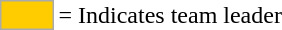<table>
<tr>
<td style="background:#fc0; border:1px solid #aaa; width:2em;"></td>
<td>= Indicates team leader</td>
</tr>
</table>
